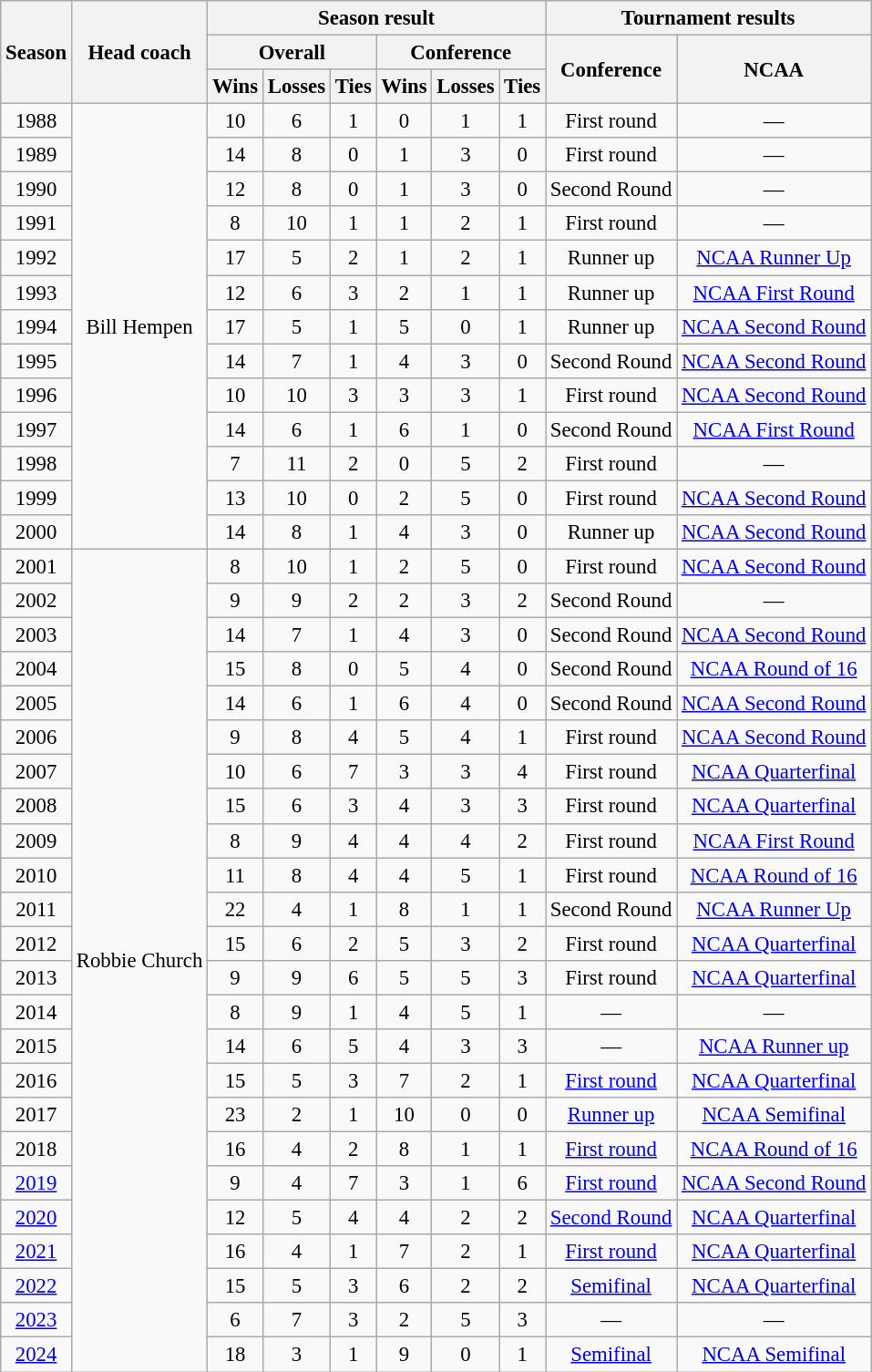<table class="wikitable" style="font-size: 95%; text-align:center;">
<tr>
<th rowspan=3>Season</th>
<th rowspan=3>Head coach</th>
<th colspan=6>Season result</th>
<th colspan=2>Tournament results</th>
</tr>
<tr>
<th colspan=3>Overall</th>
<th colspan=3>Conference</th>
<th rowspan=2>Conference</th>
<th rowspan=2>NCAA</th>
</tr>
<tr>
<th>Wins</th>
<th>Losses</th>
<th>Ties</th>
<th>Wins</th>
<th>Losses</th>
<th>Ties</th>
</tr>
<tr>
<td>1988</td>
<td rowspan="13">Bill Hempen</td>
<td>10</td>
<td>6</td>
<td>1</td>
<td>0</td>
<td>1</td>
<td>1</td>
<td>First round</td>
<td>—</td>
</tr>
<tr>
<td>1989</td>
<td>14</td>
<td>8</td>
<td>0</td>
<td>1</td>
<td>3</td>
<td>0</td>
<td>First round</td>
<td>—</td>
</tr>
<tr>
<td>1990</td>
<td>12</td>
<td>8</td>
<td>0</td>
<td>1</td>
<td>3</td>
<td>0</td>
<td>Second Round</td>
<td>—</td>
</tr>
<tr>
<td>1991</td>
<td>8</td>
<td>10</td>
<td>1</td>
<td>1</td>
<td>2</td>
<td>1</td>
<td>First round</td>
<td>—</td>
</tr>
<tr>
<td>1992</td>
<td>17</td>
<td>5</td>
<td>2</td>
<td>1</td>
<td>2</td>
<td>1</td>
<td>Runner up</td>
<td><a href='#'>NCAA Runner Up</a></td>
</tr>
<tr>
<td>1993</td>
<td>12</td>
<td>6</td>
<td>3</td>
<td>2</td>
<td>1</td>
<td>1</td>
<td>Runner up</td>
<td><a href='#'>NCAA First Round</a></td>
</tr>
<tr>
<td>1994</td>
<td>17</td>
<td>5</td>
<td>1</td>
<td>5</td>
<td>0</td>
<td>1</td>
<td>Runner up</td>
<td><a href='#'>NCAA Second Round</a></td>
</tr>
<tr>
<td>1995</td>
<td>14</td>
<td>7</td>
<td>1</td>
<td>4</td>
<td>3</td>
<td>0</td>
<td>Second Round</td>
<td><a href='#'>NCAA Second Round</a></td>
</tr>
<tr>
<td>1996</td>
<td>10</td>
<td>10</td>
<td>3</td>
<td>3</td>
<td>3</td>
<td>1</td>
<td>First round</td>
<td><a href='#'>NCAA Second Round</a></td>
</tr>
<tr>
<td>1997</td>
<td>14</td>
<td>6</td>
<td>1</td>
<td>6</td>
<td>1</td>
<td>0</td>
<td>Second Round</td>
<td><a href='#'>NCAA First Round</a></td>
</tr>
<tr>
<td>1998</td>
<td>7</td>
<td>11</td>
<td>2</td>
<td>0</td>
<td>5</td>
<td>2</td>
<td>First round</td>
<td>—</td>
</tr>
<tr>
<td>1999</td>
<td>13</td>
<td>10</td>
<td>0</td>
<td>2</td>
<td>5</td>
<td>0</td>
<td>First round</td>
<td><a href='#'>NCAA Second Round</a></td>
</tr>
<tr>
<td>2000</td>
<td>14</td>
<td>8</td>
<td>1</td>
<td>4</td>
<td>3</td>
<td>0</td>
<td>Runner up</td>
<td><a href='#'>NCAA Second Round</a></td>
</tr>
<tr>
<td>2001</td>
<td rowspan="24">Robbie Church</td>
<td>8</td>
<td>10</td>
<td>1</td>
<td>2</td>
<td>5</td>
<td>0</td>
<td>First round</td>
<td><a href='#'>NCAA Second Round</a></td>
</tr>
<tr>
<td>2002</td>
<td>9</td>
<td>9</td>
<td>2</td>
<td>2</td>
<td>3</td>
<td>2</td>
<td>Second Round</td>
<td>—</td>
</tr>
<tr>
<td>2003</td>
<td>14</td>
<td>7</td>
<td>1</td>
<td>4</td>
<td>3</td>
<td>0</td>
<td>Second Round</td>
<td><a href='#'>NCAA Second Round</a></td>
</tr>
<tr>
<td>2004</td>
<td>15</td>
<td>8</td>
<td>0</td>
<td>5</td>
<td>4</td>
<td>0</td>
<td>Second Round</td>
<td><a href='#'>NCAA Round of 16</a></td>
</tr>
<tr>
<td>2005</td>
<td>14</td>
<td>6</td>
<td>1</td>
<td>6</td>
<td>4</td>
<td>0</td>
<td>Second Round</td>
<td><a href='#'>NCAA Second Round</a></td>
</tr>
<tr>
<td>2006</td>
<td>9</td>
<td>8</td>
<td>4</td>
<td>5</td>
<td>4</td>
<td>1</td>
<td>First round</td>
<td><a href='#'>NCAA Second Round</a></td>
</tr>
<tr>
<td>2007</td>
<td>10</td>
<td>6</td>
<td>7</td>
<td>3</td>
<td>3</td>
<td>4</td>
<td>First round</td>
<td><a href='#'>NCAA Quarterfinal</a></td>
</tr>
<tr>
<td>2008</td>
<td>15</td>
<td>6</td>
<td>3</td>
<td>4</td>
<td>3</td>
<td>3</td>
<td>First round</td>
<td><a href='#'>NCAA Quarterfinal</a></td>
</tr>
<tr>
<td>2009</td>
<td>8</td>
<td>9</td>
<td>4</td>
<td>4</td>
<td>4</td>
<td>2</td>
<td>First round</td>
<td><a href='#'>NCAA First Round</a></td>
</tr>
<tr>
<td>2010</td>
<td>11</td>
<td>8</td>
<td>4</td>
<td>4</td>
<td>5</td>
<td>1</td>
<td>First round</td>
<td><a href='#'>NCAA Round of 16</a></td>
</tr>
<tr>
<td>2011</td>
<td>22</td>
<td>4</td>
<td>1</td>
<td>8</td>
<td>1</td>
<td>1</td>
<td>Second Round</td>
<td><a href='#'>NCAA Runner Up</a></td>
</tr>
<tr>
<td>2012</td>
<td>15</td>
<td>6</td>
<td>2</td>
<td>5</td>
<td>3</td>
<td>2</td>
<td>First round</td>
<td><a href='#'>NCAA Quarterfinal</a></td>
</tr>
<tr>
<td>2013</td>
<td>9</td>
<td>9</td>
<td>6</td>
<td>5</td>
<td>5</td>
<td>3</td>
<td>First round</td>
<td><a href='#'>NCAA Quarterfinal</a></td>
</tr>
<tr>
<td>2014</td>
<td>8</td>
<td>9</td>
<td>1</td>
<td>4</td>
<td>5</td>
<td>1</td>
<td>—</td>
<td>—</td>
</tr>
<tr>
<td>2015</td>
<td>14</td>
<td>6</td>
<td>5</td>
<td>4</td>
<td>3</td>
<td>3</td>
<td>—</td>
<td><a href='#'>NCAA Runner up</a></td>
</tr>
<tr>
<td>2016</td>
<td>15</td>
<td>5</td>
<td>3</td>
<td>7</td>
<td>2</td>
<td>1</td>
<td><a href='#'>First round</a></td>
<td><a href='#'>NCAA Quarterfinal</a></td>
</tr>
<tr>
<td>2017</td>
<td>23</td>
<td>2</td>
<td>1</td>
<td>10</td>
<td>0</td>
<td>0</td>
<td><a href='#'>Runner up</a></td>
<td><a href='#'>NCAA Semifinal</a></td>
</tr>
<tr>
<td>2018</td>
<td>16</td>
<td>4</td>
<td>2</td>
<td>8</td>
<td>1</td>
<td>1</td>
<td><a href='#'>First round</a></td>
<td><a href='#'>NCAA Round of 16</a></td>
</tr>
<tr>
<td><a href='#'>2019</a></td>
<td>9</td>
<td>4</td>
<td>7</td>
<td>3</td>
<td>1</td>
<td>6</td>
<td><a href='#'>First round</a></td>
<td><a href='#'>NCAA Second Round</a></td>
</tr>
<tr>
<td><a href='#'>2020</a></td>
<td>12</td>
<td>5</td>
<td>4</td>
<td>4</td>
<td>2</td>
<td>2</td>
<td><a href='#'>Second Round</a></td>
<td><a href='#'>NCAA Quarterfinal</a></td>
</tr>
<tr>
<td><a href='#'>2021</a></td>
<td>16</td>
<td>4</td>
<td>1</td>
<td>7</td>
<td>2</td>
<td>1</td>
<td><a href='#'>First round</a></td>
<td><a href='#'>NCAA Quarterfinal</a></td>
</tr>
<tr>
<td><a href='#'>2022</a></td>
<td>15</td>
<td>5</td>
<td>3</td>
<td>6</td>
<td>2</td>
<td>2</td>
<td><a href='#'>Semifinal</a></td>
<td><a href='#'>NCAA Quarterfinal</a></td>
</tr>
<tr>
<td><a href='#'>2023</a></td>
<td>6</td>
<td>7</td>
<td>3</td>
<td>2</td>
<td>5</td>
<td>3</td>
<td>—</td>
<td>—</td>
</tr>
<tr>
<td><a href='#'>2024</a></td>
<td>18</td>
<td>3</td>
<td>1</td>
<td>9</td>
<td>0</td>
<td>1</td>
<td><a href='#'>Semifinal</a></td>
<td><a href='#'>NCAA Semifinal</a></td>
</tr>
</table>
